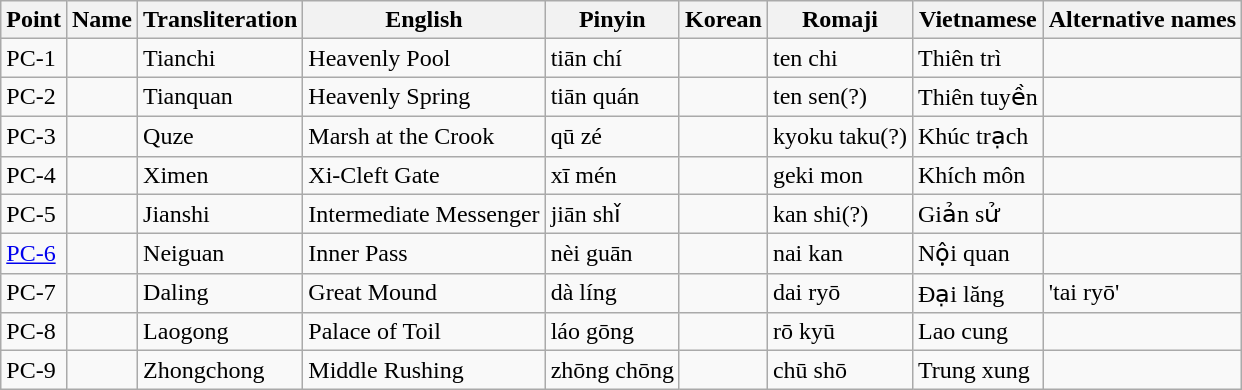<table class="wikitable">
<tr>
<th>Point</th>
<th>Name</th>
<th>Transliteration</th>
<th>English</th>
<th>Pinyin</th>
<th>Korean </th>
<th>Romaji</th>
<th>Vietnamese</th>
<th>Alternative names</th>
</tr>
<tr>
<td>PC-1</td>
<td></td>
<td>Tianchi</td>
<td>Heavenly Pool</td>
<td>tiān chí</td>
<td></td>
<td>ten chi</td>
<td>Thiên trì</td>
<td></td>
</tr>
<tr>
<td>PC-2</td>
<td></td>
<td>Tianquan</td>
<td>Heavenly Spring</td>
<td>tiān quán</td>
<td></td>
<td>ten sen(?)</td>
<td>Thiên tuyền</td>
<td></td>
</tr>
<tr>
<td>PC-3</td>
<td></td>
<td>Quze</td>
<td>Marsh at the Crook</td>
<td>qū zé</td>
<td></td>
<td>kyoku taku(?)</td>
<td>Khúc trạch</td>
<td></td>
</tr>
<tr>
<td>PC-4</td>
<td></td>
<td>Ximen</td>
<td>Xi-Cleft Gate</td>
<td>xī mén</td>
<td></td>
<td>geki mon</td>
<td>Khích môn</td>
<td></td>
</tr>
<tr>
<td>PC-5</td>
<td></td>
<td>Jianshi</td>
<td>Intermediate Messenger</td>
<td>jiān shǐ</td>
<td></td>
<td>kan shi(?)</td>
<td>Giản sử</td>
<td></td>
</tr>
<tr>
<td><a href='#'>PC-6</a></td>
<td></td>
<td>Neiguan</td>
<td>Inner Pass</td>
<td>nèi guān</td>
<td></td>
<td>nai kan</td>
<td>Nội quan</td>
<td></td>
</tr>
<tr>
<td>PC-7</td>
<td></td>
<td>Daling</td>
<td>Great Mound</td>
<td>dà líng</td>
<td></td>
<td>dai ryō</td>
<td>Đại lăng</td>
<td>'tai ryō'</td>
</tr>
<tr>
<td>PC-8</td>
<td></td>
<td>Laogong</td>
<td>Palace of Toil</td>
<td>láo gōng</td>
<td></td>
<td>rō kyū</td>
<td>Lao cung</td>
<td></td>
</tr>
<tr>
<td>PC-9</td>
<td></td>
<td>Zhongchong</td>
<td>Middle Rushing</td>
<td>zhōng chōng</td>
<td></td>
<td>chū shō</td>
<td>Trung xung</td>
<td></td>
</tr>
</table>
